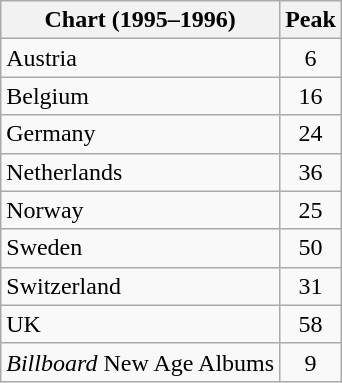<table class="wikitable">
<tr>
<th align="center">Chart (1995–1996)</th>
<th align="center">Peak</th>
</tr>
<tr>
<td align="left">Austria</td>
<td align="center">6</td>
</tr>
<tr>
<td align="left">Belgium</td>
<td align="center">16</td>
</tr>
<tr>
<td align="left">Germany</td>
<td align="center">24</td>
</tr>
<tr>
<td align="left">Netherlands</td>
<td align="center">36</td>
</tr>
<tr>
<td align="left">Norway</td>
<td align="center">25</td>
</tr>
<tr>
<td align="left">Sweden</td>
<td align="center">50</td>
</tr>
<tr>
<td align="left">Switzerland</td>
<td align="center">31</td>
</tr>
<tr>
<td align="left">UK</td>
<td align="center">58</td>
</tr>
<tr>
<td align="left"><em>Billboard</em> New Age Albums</td>
<td align="center">9</td>
</tr>
</table>
